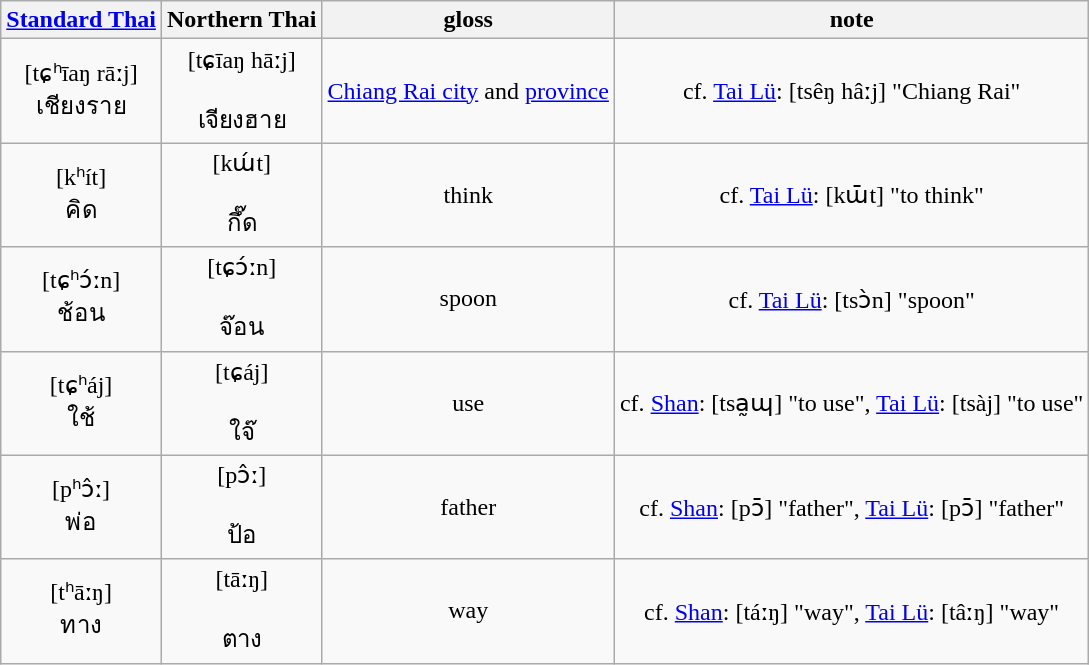<table class="wikitable" style="text-align:center">
<tr>
<th><a href='#'>Standard Thai</a></th>
<th>Northern Thai</th>
<th>gloss</th>
<th>note</th>
</tr>
<tr>
<td>[tɕʰīaŋ rāːj]<br>เชียงราย</td>
<td>[tɕīaŋ hāːj]<br><br>เจียงฮาย</td>
<td><a href='#'>Chiang Rai city</a> and <a href='#'>province</a></td>
<td>cf. <a href='#'>Tai Lü</a>:  [tsêŋ hâːj] "Chiang Rai"</td>
</tr>
<tr>
<td>[kʰít]<br>คิด</td>
<td>[kɯ́t]<br><br>กึ๊ด</td>
<td>think</td>
<td>cf. <a href='#'>Tai Lü</a>:  [kɯ̄t] "to think"</td>
</tr>
<tr>
<td>[tɕʰɔ́ːn]<br>ช้อน</td>
<td>[tɕɔ́ːn]<br><br>จ๊อน</td>
<td>spoon</td>
<td>cf. <a href='#'>Tai Lü</a>:  [tsɔ̀n] "spoon"</td>
</tr>
<tr>
<td>[tɕʰáj]<br>ใช้</td>
<td>[tɕáj]<br><br>ใจ๊</td>
<td>use</td>
<td>cf. <a href='#'>Shan</a>:  [tsa̰ɰ] "to use", <a href='#'>Tai Lü</a>:  [tsàj] "to use"</td>
</tr>
<tr>
<td>[pʰɔ̂ː]<br>พ่อ</td>
<td>[pɔ̂ː]<br><br>ป้อ</td>
<td>father</td>
<td>cf. <a href='#'>Shan</a>:  [pɔ̄] "father", <a href='#'>Tai Lü</a>:  [pɔ̄] "father"</td>
</tr>
<tr>
<td>[tʰāːŋ]<br>ทาง</td>
<td>[tāːŋ]<br><br>ตาง</td>
<td>way</td>
<td>cf. <a href='#'>Shan</a>:  [táːŋ] "way", <a href='#'>Tai Lü</a>:  [tâːŋ] "way"</td>
</tr>
</table>
